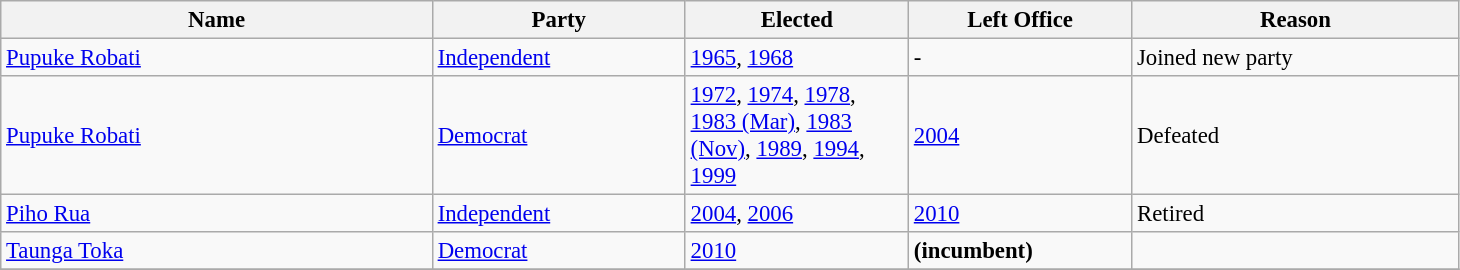<table class="wikitable" width="77%" style="font-size:95%;">
<tr>
<th width=29%>Name</th>
<th width=17%>Party</th>
<th width=15%>Elected</th>
<th width=15%>Left Office</th>
<th width=22%>Reason</th>
</tr>
<tr>
<td><a href='#'>Pupuke Robati</a></td>
<td bgcolor=><a href='#'>Independent</a></td>
<td><a href='#'>1965</a>, <a href='#'>1968</a></td>
<td>-</td>
<td>Joined new party</td>
</tr>
<tr>
<td><a href='#'>Pupuke Robati</a></td>
<td bgcolor=><a href='#'>Democrat</a></td>
<td><a href='#'>1972</a>, <a href='#'>1974</a>, <a href='#'>1978</a>, <a href='#'>1983 (Mar)</a>, <a href='#'>1983 (Nov)</a>, <a href='#'>1989</a>, <a href='#'>1994</a>, <a href='#'>1999</a></td>
<td><a href='#'>2004</a></td>
<td>Defeated</td>
</tr>
<tr>
<td><a href='#'>Piho Rua</a></td>
<td bgcolor=><a href='#'>Independent</a></td>
<td><a href='#'>2004</a>, <a href='#'>2006</a></td>
<td><a href='#'>2010</a></td>
<td>Retired</td>
</tr>
<tr>
<td><a href='#'>Taunga Toka</a></td>
<td bgcolor=><a href='#'>Democrat</a></td>
<td><a href='#'>2010</a></td>
<td><strong>(incumbent)</strong></td>
<td></td>
</tr>
<tr>
</tr>
</table>
